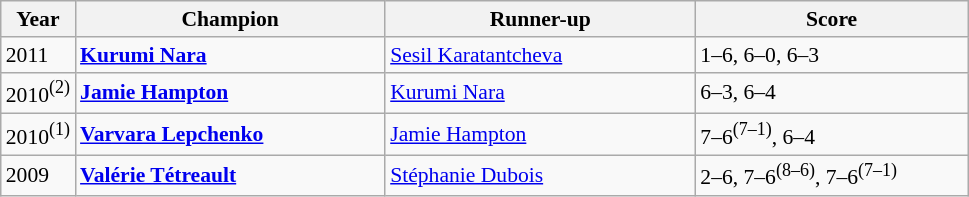<table class="wikitable" style="font-size:90%">
<tr>
<th>Year</th>
<th width="200">Champion</th>
<th width="200">Runner-up</th>
<th width="175">Score</th>
</tr>
<tr>
<td>2011</td>
<td> <strong><a href='#'>Kurumi Nara</a></strong></td>
<td> <a href='#'>Sesil Karatantcheva</a></td>
<td>1–6, 6–0, 6–3</td>
</tr>
<tr>
<td>2010<sup>(2)</sup></td>
<td> <strong><a href='#'>Jamie Hampton</a></strong></td>
<td> <a href='#'>Kurumi Nara</a></td>
<td>6–3, 6–4</td>
</tr>
<tr>
<td>2010<sup>(1)</sup></td>
<td> <strong><a href='#'>Varvara Lepchenko</a></strong></td>
<td> <a href='#'>Jamie Hampton</a></td>
<td>7–6<sup>(7–1)</sup>, 6–4</td>
</tr>
<tr>
<td>2009</td>
<td> <strong><a href='#'>Valérie Tétreault</a></strong></td>
<td> <a href='#'>Stéphanie Dubois</a></td>
<td>2–6, 7–6<sup>(8–6)</sup>, 7–6<sup>(7–1)</sup></td>
</tr>
</table>
